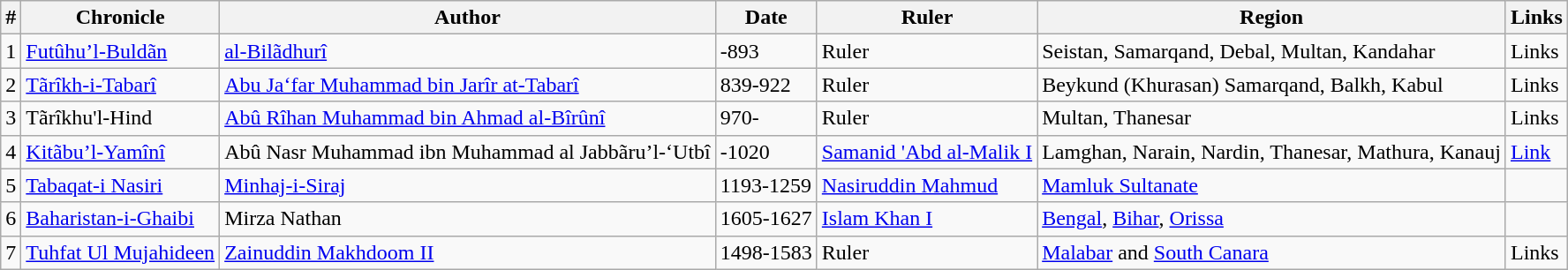<table class="wikitable">
<tr>
<th>#</th>
<th>Chronicle</th>
<th>Author</th>
<th>Date</th>
<th>Ruler</th>
<th>Region</th>
<th>Links</th>
</tr>
<tr>
<td>1</td>
<td><a href='#'>Futûhu’l-Buldãn</a></td>
<td><a href='#'>al-Bilãdhurî</a></td>
<td>-893</td>
<td>Ruler</td>
<td>Seistan, Samarqand, Debal, Multan, Kandahar</td>
<td>Links</td>
</tr>
<tr>
<td>2</td>
<td><a href='#'>Tãrîkh-i-Tabarî</a></td>
<td><a href='#'>Abu Ja‘far Muhammad bin Jarîr at-Tabarî</a></td>
<td>839-922</td>
<td>Ruler</td>
<td>Beykund (Khurasan) Samarqand, Balkh, Kabul</td>
<td>Links</td>
</tr>
<tr>
<td>3</td>
<td>Tãrîkhu'l-Hind</td>
<td><a href='#'>Abû Rîhan Muhammad bin Ahmad al-Bîrûnî</a></td>
<td>970-</td>
<td>Ruler</td>
<td>Multan, Thanesar</td>
<td>Links</td>
</tr>
<tr>
<td>4</td>
<td><a href='#'>Kitãbu’l-Yamînî</a></td>
<td>Abû Nasr Muhammad ibn Muhammad al Jabbãru’l-‘Utbî</td>
<td>-1020</td>
<td><a href='#'>Samanid 'Abd al-Malik I</a></td>
<td>Lamghan, Narain, Nardin, Thanesar, Mathura,  Kanauj</td>
<td><a href='#'>Link</a></td>
</tr>
<tr>
<td>5</td>
<td><a href='#'>Tabaqat-i Nasiri</a></td>
<td><a href='#'>Minhaj-i-Siraj</a></td>
<td>1193-1259</td>
<td><a href='#'>Nasiruddin Mahmud</a></td>
<td><a href='#'>Mamluk Sultanate</a></td>
<td></td>
</tr>
<tr>
<td>6</td>
<td><a href='#'>Baharistan-i-Ghaibi</a></td>
<td>Mirza Nathan</td>
<td>1605-1627</td>
<td><a href='#'>Islam Khan I</a></td>
<td><a href='#'>Bengal</a>, <a href='#'>Bihar</a>, <a href='#'>Orissa</a></td>
<td></td>
</tr>
<tr>
<td>7</td>
<td><a href='#'>Tuhfat Ul Mujahideen</a></td>
<td><a href='#'>Zainuddin Makhdoom II</a></td>
<td>1498-1583</td>
<td>Ruler</td>
<td><a href='#'>Malabar</a> and <a href='#'>South Canara</a></td>
<td>Links</td>
</tr>
</table>
